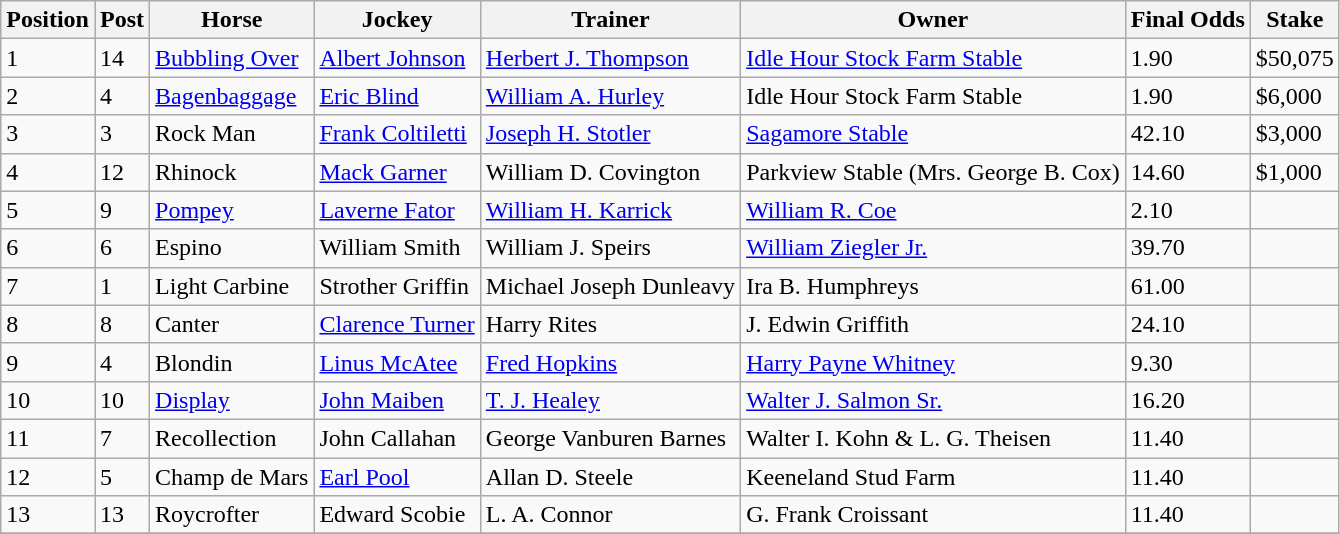<table class="sortable wikitable">
<tr>
<th scope="col">Position</th>
<th scope="col">Post</th>
<th scope="col">Horse</th>
<th scope="col">Jockey</th>
<th scope="col">Trainer</th>
<th scope="col">Owner</th>
<th scope="col">Final Odds</th>
<th scope="col">Stake</th>
</tr>
<tr>
<td>1</td>
<td>14</td>
<td><a href='#'>Bubbling Over</a></td>
<td><a href='#'>Albert Johnson</a></td>
<td><a href='#'>Herbert J. Thompson</a></td>
<td><a href='#'>Idle Hour Stock Farm Stable</a></td>
<td>1.90</td>
<td>$50,075</td>
</tr>
<tr>
<td>2</td>
<td>4</td>
<td><a href='#'>Bagenbaggage</a></td>
<td><a href='#'>Eric Blind</a></td>
<td><a href='#'>William A. Hurley</a></td>
<td>Idle Hour Stock Farm Stable</td>
<td>1.90</td>
<td>$6,000</td>
</tr>
<tr>
<td>3</td>
<td>3</td>
<td>Rock Man</td>
<td><a href='#'>Frank Coltiletti</a></td>
<td><a href='#'>Joseph H. Stotler</a></td>
<td><a href='#'>Sagamore Stable</a></td>
<td>42.10</td>
<td>$3,000</td>
</tr>
<tr>
<td>4</td>
<td>12</td>
<td>Rhinock</td>
<td><a href='#'>Mack Garner</a></td>
<td>William D. Covington</td>
<td>Parkview Stable (Mrs. George B. Cox)</td>
<td>14.60</td>
<td>$1,000</td>
</tr>
<tr>
<td>5</td>
<td>9</td>
<td><a href='#'>Pompey</a></td>
<td><a href='#'>Laverne Fator</a></td>
<td><a href='#'>William H. Karrick</a></td>
<td><a href='#'>William R. Coe</a></td>
<td>2.10</td>
<td></td>
</tr>
<tr>
<td>6</td>
<td>6</td>
<td>Espino</td>
<td>William Smith</td>
<td>William J. Speirs</td>
<td><a href='#'>William Ziegler Jr.</a></td>
<td>39.70</td>
<td></td>
</tr>
<tr>
<td>7</td>
<td>1</td>
<td>Light Carbine</td>
<td>Strother Griffin</td>
<td>Michael Joseph Dunleavy</td>
<td>Ira B. Humphreys</td>
<td>61.00</td>
<td></td>
</tr>
<tr>
<td>8</td>
<td>8</td>
<td>Canter</td>
<td><a href='#'>Clarence Turner</a></td>
<td>Harry Rites</td>
<td>J. Edwin Griffith</td>
<td>24.10</td>
<td></td>
</tr>
<tr>
<td>9</td>
<td>4</td>
<td>Blondin</td>
<td><a href='#'>Linus McAtee</a></td>
<td><a href='#'>Fred Hopkins</a></td>
<td><a href='#'>Harry Payne Whitney</a></td>
<td>9.30</td>
<td></td>
</tr>
<tr>
<td>10</td>
<td>10</td>
<td><a href='#'>Display</a></td>
<td><a href='#'>John Maiben</a></td>
<td><a href='#'>T. J. Healey</a></td>
<td><a href='#'>Walter J. Salmon Sr.</a></td>
<td>16.20</td>
<td></td>
</tr>
<tr>
<td>11</td>
<td>7</td>
<td>Recollection</td>
<td>John Callahan</td>
<td>George Vanburen Barnes</td>
<td>Walter I. Kohn & L. G. Theisen</td>
<td>11.40</td>
<td></td>
</tr>
<tr>
<td>12</td>
<td>5</td>
<td>Champ de Mars</td>
<td><a href='#'>Earl Pool</a></td>
<td>Allan D. Steele</td>
<td>Keeneland Stud Farm</td>
<td>11.40</td>
<td></td>
</tr>
<tr>
<td>13</td>
<td>13</td>
<td>Roycrofter</td>
<td>Edward Scobie</td>
<td>L. A. Connor</td>
<td>G. Frank Croissant</td>
<td>11.40</td>
<td></td>
</tr>
<tr>
</tr>
</table>
